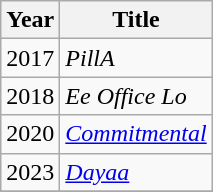<table class="wikitable sortable">
<tr>
<th>Year</th>
<th>Title</th>
</tr>
<tr>
<td>2017</td>
<td><em>PillA</em></td>
</tr>
<tr>
<td>2018</td>
<td><em>Ee Office Lo</em></td>
</tr>
<tr>
<td>2020</td>
<td><a href='#'><em>Commitmental</em></a></td>
</tr>
<tr>
<td>2023</td>
<td><em><a href='#'>Dayaa</a></em></td>
</tr>
<tr>
</tr>
</table>
